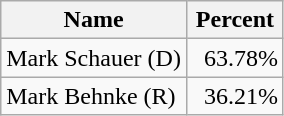<table class="wikitable">
<tr>
<th>Name</th>
<th>Percent</th>
</tr>
<tr>
<td>Mark Schauer (D)</td>
<td>  63.78%</td>
</tr>
<tr>
<td>Mark Behnke (R)</td>
<td>  36.21%</td>
</tr>
</table>
